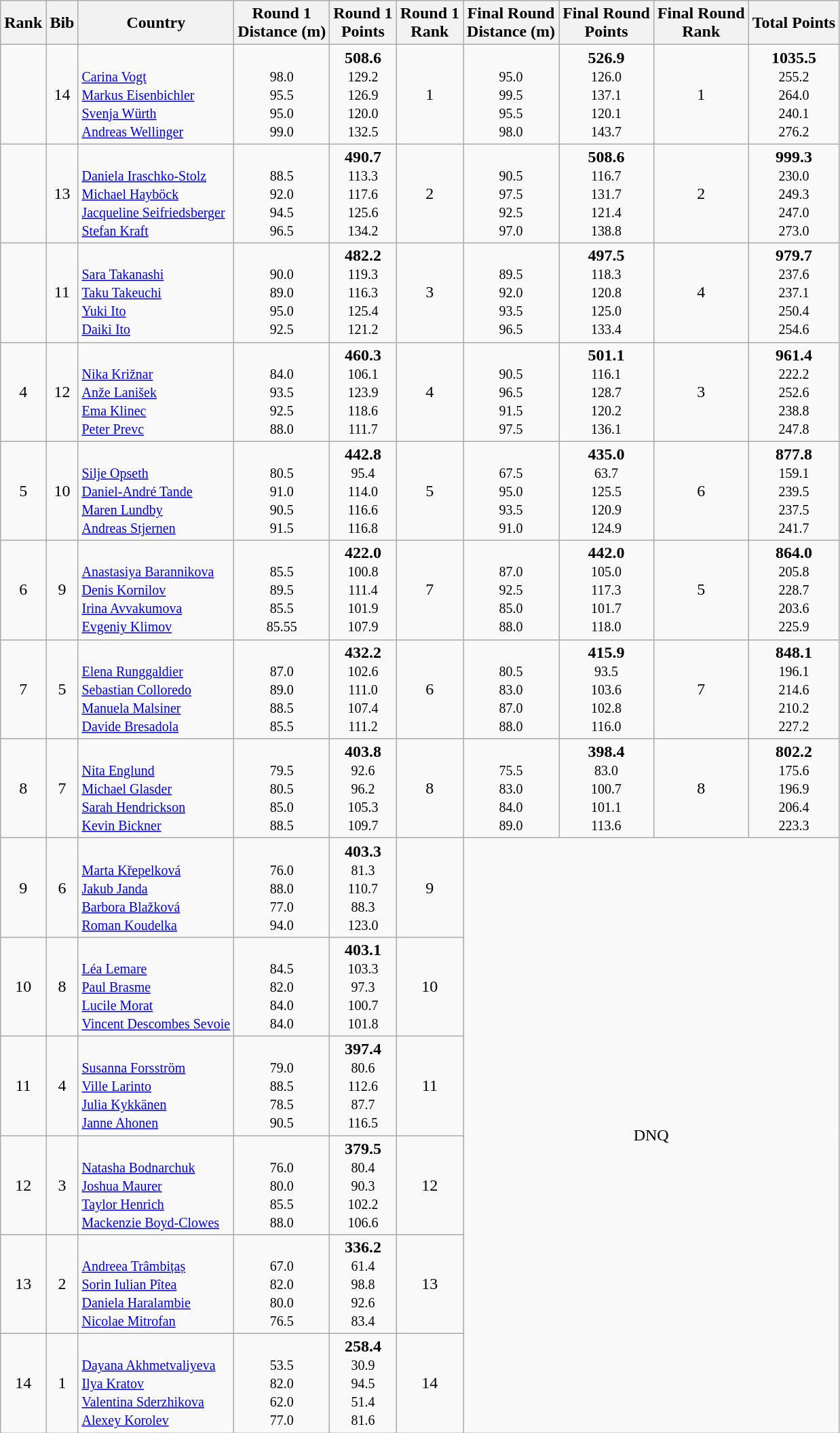<table class="wikitable sortable" style="text-align:center">
<tr>
<th>Rank</th>
<th>Bib</th>
<th>Country</th>
<th>Round 1<br>Distance (m)</th>
<th>Round 1<br>Points</th>
<th>Round 1<br>Rank</th>
<th>Final Round <br>Distance (m)</th>
<th>Final Round <br>Points</th>
<th>Final Round<br> Rank</th>
<th>Total Points</th>
</tr>
<tr>
<td></td>
<td>14</td>
<td align=left><br><small><a href='#'>Carina Vogt</a><br><a href='#'>Markus Eisenbichler</a><br><a href='#'>Svenja Würth</a><br><a href='#'>Andreas Wellinger</a></small></td>
<td><small><br>98.0<br>95.5<br>95.0<br>99.0</small></td>
<td><strong>508.6</strong><small><br>129.2<br>126.9<br>120.0<br>132.5</small></td>
<td>1</td>
<td><small><br>95.0<br>99.5<br>95.5<br>98.0</small></td>
<td><strong>526.9</strong><small><br>126.0<br>137.1<br>120.1<br>143.7</small></td>
<td>1</td>
<td><strong>1035.5</strong><small><br>255.2<br>264.0<br>240.1<br>276.2</small></td>
</tr>
<tr>
<td></td>
<td>13</td>
<td align=left><br><small><a href='#'>Daniela Iraschko-Stolz</a><br><a href='#'>Michael Hayböck</a><br><a href='#'>Jacqueline Seifriedsberger</a><br><a href='#'>Stefan Kraft</a></small></td>
<td><small><br>88.5<br>92.0<br>94.5<br>96.5</small></td>
<td><strong>490.7</strong><small><br>113.3<br>117.6<br>125.6<br>134.2</small></td>
<td>2</td>
<td><small><br>90.5<br>97.5<br>92.5<br>97.0</small></td>
<td><strong>508.6</strong><small><br>116.7<br>131.7<br>121.4<br>138.8</small></td>
<td>2</td>
<td><strong>999.3</strong><small><br>230.0<br>249.3<br>247.0<br>273.0</small></td>
</tr>
<tr>
<td></td>
<td>11</td>
<td align=left><br><small><a href='#'>Sara Takanashi</a><br><a href='#'>Taku Takeuchi</a><br><a href='#'>Yuki Ito</a><br><a href='#'>Daiki Ito</a></small></td>
<td><small><br>90.0<br>89.0<br>95.0<br>92.5</small></td>
<td><strong>482.2</strong><small><br>119.3<br>116.3<br>125.4<br>121.2</small></td>
<td>3</td>
<td><small><br>89.5<br>92.0<br>93.5<br>96.5</small></td>
<td><strong>497.5</strong><small><br>118.3<br>120.8<br>125.0<br>133.4</small></td>
<td>4</td>
<td><strong>979.7</strong><small><br>237.6<br>237.1<br>250.4<br>254.6</small></td>
</tr>
<tr>
<td>4</td>
<td>12</td>
<td align=left><br><small><a href='#'>Nika Križnar</a><br><a href='#'>Anže Lanišek</a><br><a href='#'>Ema Klinec</a><br><a href='#'>Peter Prevc</a></small></td>
<td><small><br>84.0<br>93.5<br>92.5<br>88.0</small></td>
<td><strong>460.3</strong><small><br>106.1<br>123.9<br>118.6<br>111.7</small></td>
<td>4</td>
<td><small><br>90.5<br>96.5<br>91.5<br>97.5</small></td>
<td><strong>501.1</strong><small><br>116.1<br>128.7<br>120.2<br>136.1</small></td>
<td>3</td>
<td><strong>961.4</strong><small><br>222.2<br>252.6<br>238.8<br>247.8</small></td>
</tr>
<tr>
<td>5</td>
<td>10</td>
<td align=left><br><small><a href='#'>Silje Opseth</a><br><a href='#'>Daniel-André Tande</a><br><a href='#'>Maren Lundby</a><br><a href='#'>Andreas Stjernen</a></small></td>
<td><small><br>80.5<br>91.0<br>90.5<br>91.5</small></td>
<td><strong>442.8</strong><small><br>95.4<br>114.0<br>116.6<br>116.8</small></td>
<td>5</td>
<td><small><br>67.5<br>95.0<br>93.5<br>91.0</small></td>
<td><strong>435.0</strong><small><br>63.7<br>125.5<br>120.9<br>124.9</small></td>
<td>6</td>
<td><strong>877.8</strong><small><br>159.1<br>239.5<br>237.5<br>241.7</small></td>
</tr>
<tr>
<td>6</td>
<td>9</td>
<td align=left><br><small><a href='#'>Anastasiya Barannikova</a><br><a href='#'>Denis Kornilov</a><br><a href='#'>Irina Avvakumova</a><br><a href='#'>Evgeniy Klimov</a></small></td>
<td><small><br>85.5<br>89.5<br>85.5<br>85.55</small></td>
<td><strong>422.0</strong><small><br>100.8<br>111.4<br>101.9<br>107.9</small></td>
<td>7</td>
<td><small><br>87.0<br>92.5<br>85.0<br>88.0</small></td>
<td><strong>442.0</strong><small><br>105.0<br>117.3<br>101.7<br>118.0</small></td>
<td>5</td>
<td><strong>864.0</strong><small><br>205.8<br>228.7<br>203.6<br>225.9</small></td>
</tr>
<tr>
<td>7</td>
<td>5</td>
<td align=left><br><small><a href='#'>Elena Runggaldier</a><br><a href='#'>Sebastian Colloredo</a><br><a href='#'>Manuela Malsiner</a><br><a href='#'>Davide Bresadola</a></small></td>
<td><small><br>87.0<br>89.0<br>88.5<br>85.5</small></td>
<td><strong>432.2</strong><small><br>102.6<br>111.0<br>107.4<br>111.2</small></td>
<td>6</td>
<td><small><br>80.5<br>83.0<br>87.0<br>88.0</small></td>
<td><strong>415.9</strong><small><br>93.5<br>103.6<br>102.8<br>116.0</small></td>
<td>7</td>
<td><strong>848.1</strong><small><br>196.1<br>214.6<br>210.2<br>227.2</small></td>
</tr>
<tr>
<td>8</td>
<td>7</td>
<td align=left><br><small><a href='#'>Nita Englund</a><br><a href='#'>Michael Glasder</a><br><a href='#'>Sarah Hendrickson</a><br><a href='#'>Kevin Bickner</a></small></td>
<td><small><br>79.5<br>80.5<br>85.0<br>88.5</small></td>
<td><strong>403.8</strong><small><br>92.6<br>96.2<br>105.3<br>109.7</small></td>
<td>8</td>
<td><small><br>75.5<br>83.0<br>84.0<br>89.0</small></td>
<td><strong>398.4</strong><small><br>83.0<br>100.7<br>101.1<br>113.6</small></td>
<td>8</td>
<td><strong>802.2</strong><small><br>175.6<br>196.9<br>206.4<br>223.3</small></td>
</tr>
<tr>
<td>9</td>
<td>6</td>
<td align=left><br><small><a href='#'>Marta Křepelková</a><br><a href='#'>Jakub Janda</a><br><a href='#'>Barbora Blažková</a><br><a href='#'>Roman Koudelka</a></small></td>
<td><small><br>76.0<br>88.0<br>77.0<br>94.0</small></td>
<td><strong>403.3</strong><small><br>81.3<br>110.7<br>88.3<br>123.0</small></td>
<td>9</td>
<td rowspan=6 colspan=4>DNQ</td>
</tr>
<tr>
<td>10</td>
<td>8</td>
<td align=left><br><small><a href='#'>Léa Lemare</a><br><a href='#'>Paul Brasme</a><br><a href='#'>Lucile Morat</a><br><a href='#'>Vincent Descombes Sevoie</a></small></td>
<td><small><br>84.5<br>82.0<br>84.0<br>84.0</small></td>
<td><strong>403.1</strong><small><br>103.3<br>97.3<br>100.7<br>101.8</small></td>
<td>10</td>
</tr>
<tr>
<td>11</td>
<td>4</td>
<td align=left><br><small><a href='#'>Susanna Forsström</a><br><a href='#'>Ville Larinto</a><br><a href='#'>Julia Kykkänen</a><br><a href='#'>Janne Ahonen</a></small></td>
<td><small><br>79.0<br>88.5<br>78.5<br>90.5</small></td>
<td><strong>397.4</strong><small><br>80.6<br>112.6<br>87.7<br>116.5</small></td>
<td>11</td>
</tr>
<tr>
<td>12</td>
<td>3</td>
<td align=left><br><small><a href='#'>Natasha Bodnarchuk</a><br><a href='#'>Joshua Maurer</a><br><a href='#'>Taylor Henrich</a><br><a href='#'>Mackenzie Boyd-Clowes</a></small></td>
<td><small><br>76.0<br>80.0<br>85.5<br>88.0</small></td>
<td><strong>379.5</strong><small><br>80.4<br>90.3<br>102.2<br>106.6</small></td>
<td>12</td>
</tr>
<tr>
<td>13</td>
<td>2</td>
<td align=left><br><small><a href='#'>Andreea Trâmbițaș</a><br><a href='#'>Sorin Iulian Pîtea</a><br><a href='#'>Daniela Haralambie</a><br><a href='#'>Nicolae Mitrofan</a></small></td>
<td><small><br>67.0<br>82.0<br>80.0<br>76.5</small></td>
<td><strong>336.2</strong><small><br>61.4<br>98.8<br>92.6<br>83.4</small></td>
<td>13</td>
</tr>
<tr>
<td>14</td>
<td>1</td>
<td align=left><br><small><a href='#'>Dayana Akhmetvaliyeva</a><br><a href='#'>Ilya Kratov</a><br><a href='#'>Valentina Sderzhikova</a><br><a href='#'>Alexey Korolev</a></small></td>
<td><small><br>53.5<br>82.0<br>62.0<br>77.0</small></td>
<td><strong>258.4</strong><small><br>30.9<br>94.5<br>51.4<br>81.6</small></td>
<td>14</td>
</tr>
</table>
